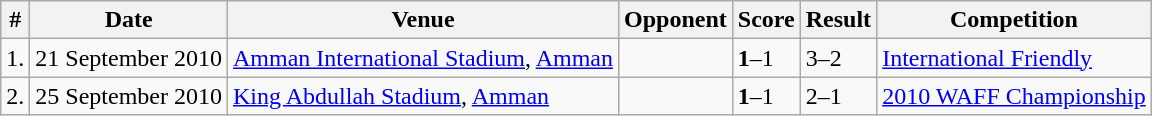<table class="wikitable">
<tr>
<th>#</th>
<th>Date</th>
<th>Venue</th>
<th>Opponent</th>
<th>Score</th>
<th>Result</th>
<th>Competition</th>
</tr>
<tr>
<td>1.</td>
<td>21 September 2010</td>
<td><a href='#'>Amman International Stadium</a>, <a href='#'>Amman</a></td>
<td></td>
<td><strong>1</strong>–1</td>
<td>3–2</td>
<td><a href='#'>International Friendly</a></td>
</tr>
<tr>
<td>2.</td>
<td>25 September 2010</td>
<td><a href='#'>King Abdullah Stadium</a>, <a href='#'>Amman</a></td>
<td></td>
<td><strong>1</strong>–1</td>
<td>2–1</td>
<td><a href='#'>2010 WAFF Championship</a></td>
</tr>
</table>
